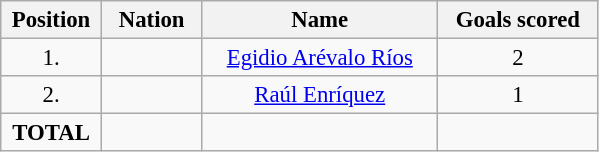<table class="wikitable" style="font-size: 95%; text-align: center;">
<tr>
<th width=60>Position</th>
<th width=60>Nation</th>
<th width=150>Name</th>
<th width=100>Goals scored</th>
</tr>
<tr>
<td>1.</td>
<td></td>
<td><a href='#'>Egidio Arévalo Ríos</a></td>
<td>2</td>
</tr>
<tr>
<td>2.</td>
<td></td>
<td><a href='#'>Raúl Enríquez</a></td>
<td>1</td>
</tr>
<tr>
<td><strong>TOTAL</strong></td>
<td></td>
<td></td>
<td></td>
</tr>
</table>
